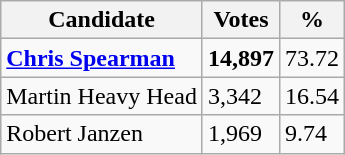<table class="wikitable">
<tr>
<th>Candidate</th>
<th>Votes</th>
<th>%</th>
</tr>
<tr>
<td><strong><a href='#'>Chris Spearman</a></strong></td>
<td><strong>14,897</strong></td>
<td>73.72</td>
</tr>
<tr>
<td>Martin Heavy Head</td>
<td>3,342</td>
<td>16.54</td>
</tr>
<tr>
<td>Robert Janzen</td>
<td>1,969</td>
<td>9.74</td>
</tr>
</table>
